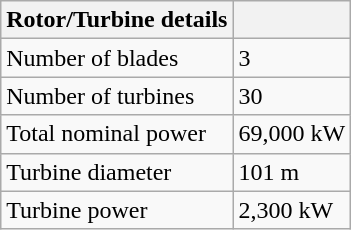<table class="wikitable">
<tr>
<th>Rotor/Turbine details</th>
<th></th>
</tr>
<tr>
<td>Number of blades</td>
<td>3</td>
</tr>
<tr>
<td>Number of turbines</td>
<td>30</td>
</tr>
<tr>
<td>Total nominal power</td>
<td>69,000 kW</td>
</tr>
<tr>
<td>Turbine diameter</td>
<td>101 m</td>
</tr>
<tr>
<td>Turbine power</td>
<td>2,300 kW</td>
</tr>
</table>
